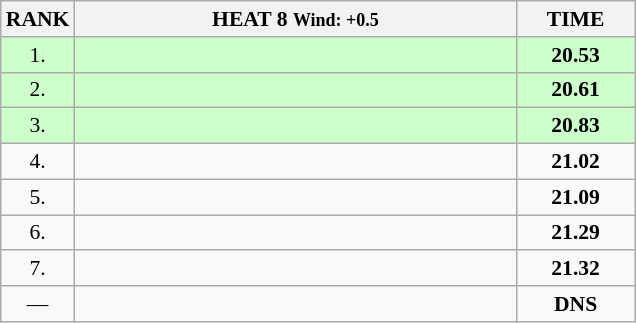<table class="wikitable" style="border-collapse: collapse; font-size: 90%;">
<tr>
<th>RANK</th>
<th style="width: 20em">HEAT 8 <small>Wind: +0.5</small></th>
<th style="width: 5em">TIME</th>
</tr>
<tr style="background:#ccffcc;">
<td align="center">1.</td>
<td></td>
<td align="center"><strong>20.53</strong></td>
</tr>
<tr style="background:#ccffcc;">
<td align="center">2.</td>
<td></td>
<td align="center"><strong>20.61</strong></td>
</tr>
<tr style="background:#ccffcc;">
<td align="center">3.</td>
<td></td>
<td align="center"><strong>20.83</strong></td>
</tr>
<tr>
<td align="center">4.</td>
<td></td>
<td align="center"><strong>21.02</strong></td>
</tr>
<tr>
<td align="center">5.</td>
<td></td>
<td align="center"><strong>21.09</strong></td>
</tr>
<tr>
<td align="center">6.</td>
<td></td>
<td align="center"><strong>21.29</strong></td>
</tr>
<tr>
<td align="center">7.</td>
<td></td>
<td align="center"><strong>21.32</strong></td>
</tr>
<tr>
<td align="center">—</td>
<td></td>
<td align="center"><strong>DNS</strong></td>
</tr>
</table>
